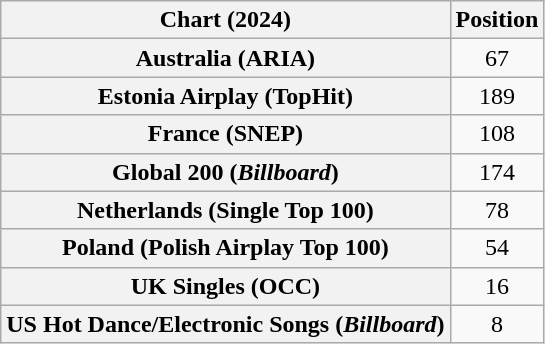<table class="wikitable sortable plainrowheaders" style="text-align:center">
<tr>
<th>Chart (2024)</th>
<th>Position</th>
</tr>
<tr>
<th scope="row">Australia (ARIA)</th>
<td>67</td>
</tr>
<tr>
<th scope="row">Estonia Airplay (TopHit)</th>
<td>189</td>
</tr>
<tr>
<th scope="row">France (SNEP)</th>
<td>108</td>
</tr>
<tr>
<th scope="row">Global 200 (<em>Billboard</em>)</th>
<td>174</td>
</tr>
<tr>
<th scope="row">Netherlands (Single Top 100)</th>
<td>78</td>
</tr>
<tr>
<th scope="row">Poland (Polish Airplay Top 100)</th>
<td>54</td>
</tr>
<tr>
<th scope="row">UK Singles (OCC)</th>
<td>16</td>
</tr>
<tr>
<th scope="row">US Hot Dance/Electronic Songs (<em>Billboard</em>)</th>
<td>8</td>
</tr>
</table>
